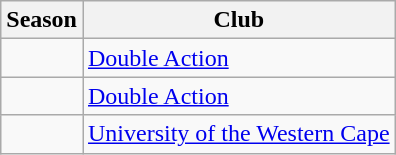<table class="wikitable">
<tr>
<th>Season</th>
<th>Club</th>
</tr>
<tr>
<td></td>
<td> <a href='#'>Double Action</a></td>
</tr>
<tr>
<td></td>
<td> <a href='#'>Double Action</a></td>
</tr>
<tr>
<td></td>
<td> <a href='#'>University of the Western Cape</a></td>
</tr>
</table>
